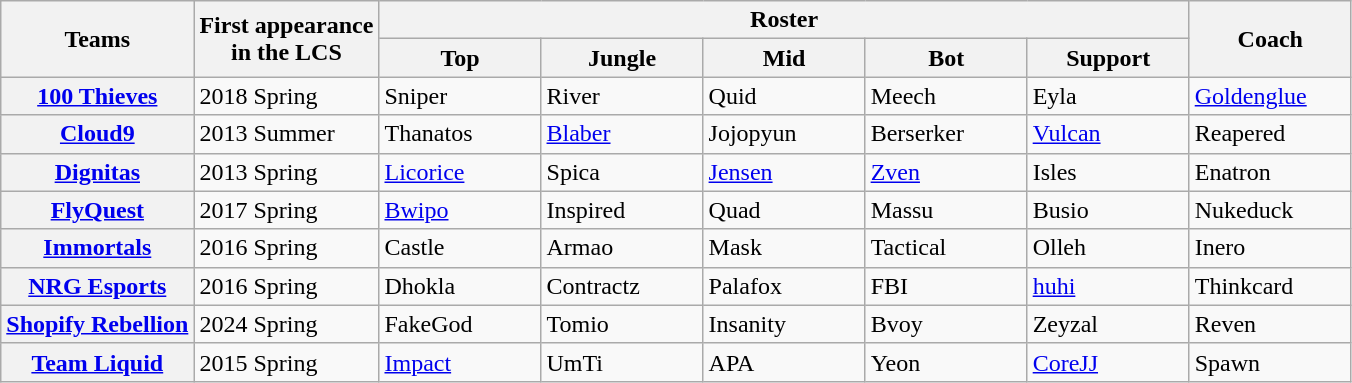<table class="wikitable" style="text-align:left">
<tr>
<th rowspan="2">Teams</th>
<th rowspan="2">First appearance <br> in the LCS</th>
<th colspan="5">Roster</th>
<th rowspan="2" style="width:12%">Coach</th>
</tr>
<tr>
<th style="width:12%">Top</th>
<th style="width:12%">Jungle</th>
<th style="width:12%">Mid</th>
<th style="width:12%">Bot</th>
<th style="width:12%">Support</th>
</tr>
<tr>
<th scope="row"><a href='#'>100 Thieves</a></th>
<td>2018 Spring</td>
<td>Sniper</td>
<td>River</td>
<td>Quid</td>
<td>Meech</td>
<td>Eyla</td>
<td><a href='#'>Goldenglue</a></td>
</tr>
<tr>
<th scope="row"><a href='#'>Cloud9</a></th>
<td>2013 Summer</td>
<td>Thanatos</td>
<td><a href='#'>Blaber</a></td>
<td>Jojopyun</td>
<td>Berserker</td>
<td><a href='#'>Vulcan</a></td>
<td>Reapered</td>
</tr>
<tr>
<th scope="row"><a href='#'>Dignitas</a></th>
<td>2013 Spring</td>
<td><a href='#'>Licorice</a></td>
<td>Spica</td>
<td><a href='#'>Jensen</a></td>
<td><a href='#'>Zven</a></td>
<td>Isles</td>
<td>Enatron</td>
</tr>
<tr>
<th scope="row"><a href='#'>FlyQuest</a></th>
<td>2017 Spring</td>
<td><a href='#'>Bwipo</a></td>
<td>Inspired</td>
<td>Quad</td>
<td>Massu</td>
<td>Busio</td>
<td>Nukeduck</td>
</tr>
<tr>
<th scope="row"><a href='#'>Immortals</a></th>
<td>2016 Spring</td>
<td>Castle</td>
<td>Armao</td>
<td>Mask</td>
<td>Tactical</td>
<td>Olleh</td>
<td>Inero</td>
</tr>
<tr>
<th scope="row"><a href='#'>NRG Esports</a></th>
<td>2016 Spring</td>
<td>Dhokla</td>
<td>Contractz</td>
<td>Palafox</td>
<td>FBI</td>
<td><a href='#'>huhi</a></td>
<td>Thinkcard</td>
</tr>
<tr>
<th scope="row"><a href='#'>Shopify Rebellion</a></th>
<td>2024 Spring</td>
<td>FakeGod</td>
<td>Tomio</td>
<td>Insanity</td>
<td>Bvoy</td>
<td>Zeyzal</td>
<td>Reven</td>
</tr>
<tr>
<th scope="row"><a href='#'>Team Liquid</a></th>
<td>2015 Spring</td>
<td><a href='#'>Impact</a></td>
<td>UmTi</td>
<td>APA</td>
<td>Yeon</td>
<td><a href='#'>CoreJJ</a></td>
<td>Spawn</td>
</tr>
</table>
